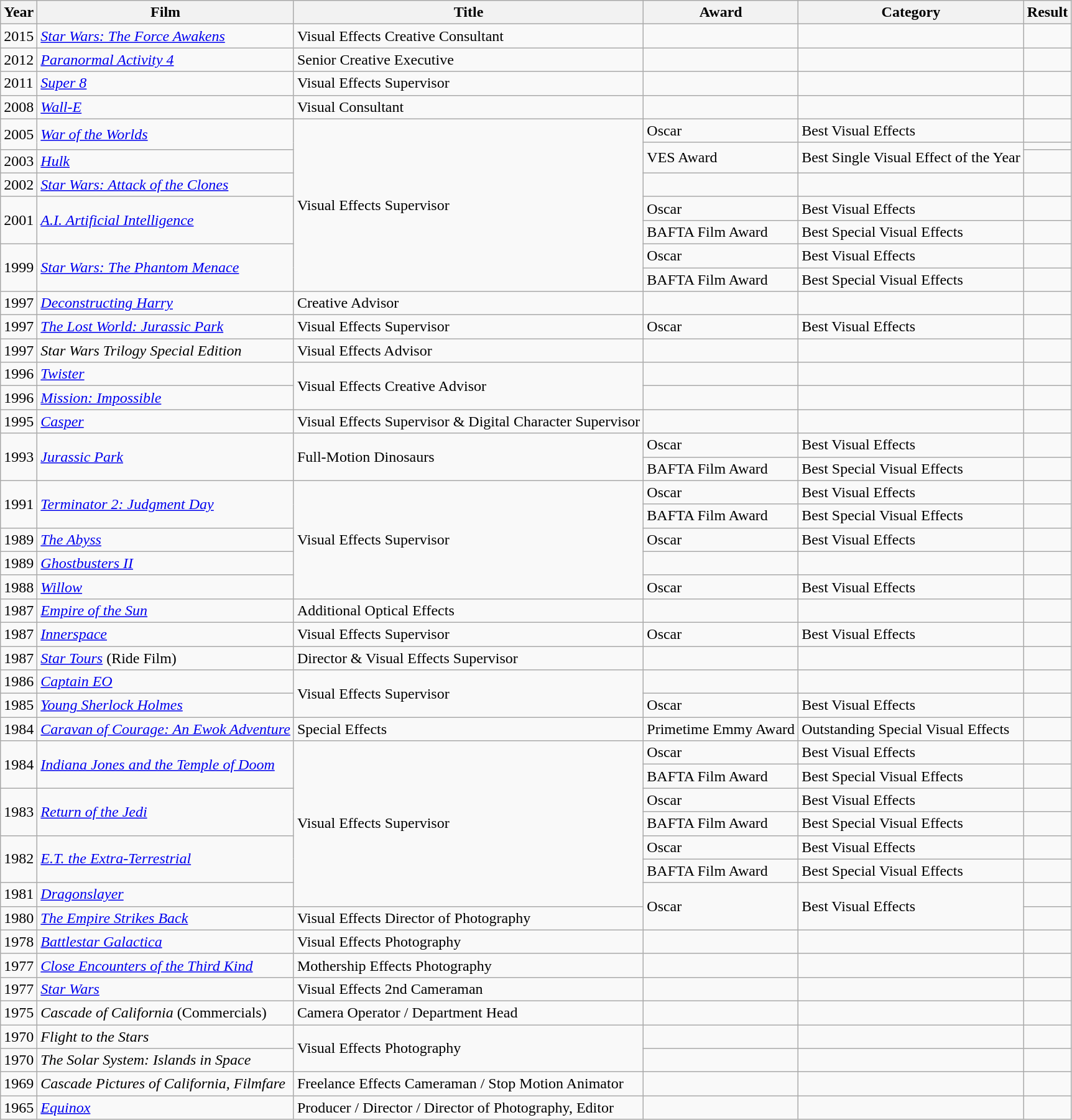<table class="wikitable sortable">
<tr>
<th>Year</th>
<th>Film</th>
<th>Title</th>
<th>Award</th>
<th>Category</th>
<th>Result</th>
</tr>
<tr>
<td>2015</td>
<td><em><a href='#'>Star Wars: The Force Awakens</a></em></td>
<td>Visual Effects Creative Consultant</td>
<td></td>
<td></td>
<td></td>
</tr>
<tr>
<td>2012</td>
<td><em><a href='#'>Paranormal Activity 4</a></em></td>
<td>Senior Creative Executive</td>
<td></td>
<td></td>
<td></td>
</tr>
<tr>
<td>2011</td>
<td><em><a href='#'>Super 8</a></em></td>
<td>Visual Effects Supervisor</td>
<td></td>
<td></td>
<td></td>
</tr>
<tr>
<td>2008</td>
<td><em><a href='#'>Wall-E</a></em></td>
<td>Visual Consultant</td>
<td></td>
<td></td>
<td></td>
</tr>
<tr>
<td rowspan="2">2005</td>
<td rowspan="2"><em><a href='#'>War of the Worlds</a></em></td>
<td rowspan="8">Visual Effects Supervisor</td>
<td>Oscar</td>
<td>Best Visual Effects</td>
<td></td>
</tr>
<tr>
<td rowspan="2">VES Award</td>
<td rowspan="2">Best Single Visual Effect of the Year</td>
<td></td>
</tr>
<tr>
<td>2003</td>
<td><em><a href='#'>Hulk</a></em></td>
<td></td>
</tr>
<tr>
<td>2002</td>
<td><em><a href='#'>Star Wars: Attack of the Clones</a></em></td>
<td></td>
<td></td>
<td></td>
</tr>
<tr>
<td rowspan="2">2001</td>
<td rowspan="2"><em><a href='#'>A.I. Artificial Intelligence</a></em></td>
<td>Oscar</td>
<td>Best Visual Effects</td>
<td></td>
</tr>
<tr>
<td>BAFTA Film Award</td>
<td>Best Special Visual Effects</td>
<td></td>
</tr>
<tr>
<td rowspan="2">1999</td>
<td rowspan="2"><em><a href='#'>Star Wars: The Phantom Menace</a></em></td>
<td>Oscar</td>
<td>Best Visual Effects</td>
<td></td>
</tr>
<tr>
<td>BAFTA Film Award</td>
<td>Best Special Visual Effects</td>
<td></td>
</tr>
<tr>
<td>1997</td>
<td><em><a href='#'>Deconstructing Harry</a></em></td>
<td>Creative Advisor</td>
<td></td>
<td></td>
<td></td>
</tr>
<tr>
<td>1997</td>
<td><em><a href='#'>The Lost World: Jurassic Park</a></em></td>
<td>Visual Effects Supervisor</td>
<td>Oscar</td>
<td>Best Visual Effects</td>
<td></td>
</tr>
<tr>
<td>1997</td>
<td><em>Star Wars Trilogy Special Edition</em></td>
<td>Visual Effects Advisor</td>
<td></td>
<td></td>
<td></td>
</tr>
<tr>
<td>1996</td>
<td><em><a href='#'>Twister</a></em></td>
<td rowspan="2">Visual Effects Creative Advisor</td>
<td></td>
<td></td>
<td></td>
</tr>
<tr>
<td>1996</td>
<td><em><a href='#'>Mission: Impossible</a></em></td>
<td></td>
<td></td>
<td></td>
</tr>
<tr>
<td>1995</td>
<td><em><a href='#'>Casper</a></em></td>
<td>Visual Effects Supervisor & Digital Character Supervisor</td>
<td></td>
<td></td>
<td></td>
</tr>
<tr>
<td rowspan="2">1993</td>
<td rowspan="2"><em><a href='#'>Jurassic Park</a></em></td>
<td rowspan="2">Full-Motion Dinosaurs</td>
<td>Oscar</td>
<td>Best Visual Effects</td>
<td></td>
</tr>
<tr>
<td>BAFTA Film Award</td>
<td>Best Special Visual Effects</td>
<td></td>
</tr>
<tr>
<td rowspan="2">1991</td>
<td rowspan="2"><em><a href='#'>Terminator 2: Judgment Day</a></em></td>
<td rowspan="5">Visual Effects Supervisor</td>
<td>Oscar</td>
<td>Best Visual Effects</td>
<td></td>
</tr>
<tr>
<td>BAFTA Film Award</td>
<td>Best Special Visual Effects</td>
<td></td>
</tr>
<tr>
<td>1989</td>
<td><em><a href='#'>The Abyss</a></em></td>
<td>Oscar</td>
<td>Best Visual Effects</td>
<td></td>
</tr>
<tr>
<td>1989</td>
<td><em><a href='#'>Ghostbusters II</a></em></td>
<td></td>
<td></td>
<td></td>
</tr>
<tr>
<td>1988</td>
<td><em><a href='#'>Willow</a></em></td>
<td>Oscar</td>
<td>Best Visual Effects</td>
<td></td>
</tr>
<tr>
<td>1987</td>
<td><em><a href='#'>Empire of the Sun</a></em></td>
<td>Additional Optical Effects</td>
<td></td>
<td></td>
<td></td>
</tr>
<tr>
<td>1987</td>
<td><em><a href='#'>Innerspace</a></em></td>
<td>Visual Effects Supervisor</td>
<td>Oscar</td>
<td>Best Visual Effects</td>
<td></td>
</tr>
<tr>
<td>1987</td>
<td><em><a href='#'>Star Tours</a></em> (Ride Film)</td>
<td>Director & Visual Effects Supervisor</td>
<td></td>
<td></td>
<td></td>
</tr>
<tr>
<td>1986</td>
<td><em><a href='#'>Captain EO</a></em></td>
<td rowspan="2">Visual Effects Supervisor</td>
<td></td>
<td></td>
<td></td>
</tr>
<tr>
<td>1985</td>
<td><em><a href='#'>Young Sherlock Holmes</a></em></td>
<td>Oscar</td>
<td>Best Visual Effects</td>
<td></td>
</tr>
<tr>
<td>1984</td>
<td><em><a href='#'>Caravan of Courage: An Ewok Adventure</a></em></td>
<td>Special Effects</td>
<td>Primetime Emmy Award</td>
<td>Outstanding Special Visual Effects</td>
<td></td>
</tr>
<tr>
<td rowspan="2">1984</td>
<td rowspan="2"><em><a href='#'>Indiana Jones and the Temple of Doom</a></em></td>
<td rowspan="7">Visual Effects Supervisor</td>
<td>Oscar</td>
<td>Best Visual Effects</td>
<td></td>
</tr>
<tr>
<td>BAFTA Film Award</td>
<td>Best Special Visual Effects</td>
<td></td>
</tr>
<tr>
<td rowspan="2">1983</td>
<td rowspan="2"><em><a href='#'>Return of the Jedi</a></em></td>
<td>Oscar</td>
<td>Best Visual Effects</td>
<td></td>
</tr>
<tr>
<td>BAFTA Film Award</td>
<td>Best Special Visual Effects</td>
<td></td>
</tr>
<tr>
<td rowspan="2">1982</td>
<td rowspan="2"><em><a href='#'>E.T. the Extra-Terrestrial</a></em></td>
<td>Oscar</td>
<td>Best Visual Effects</td>
<td></td>
</tr>
<tr>
<td>BAFTA Film Award</td>
<td>Best Special Visual Effects</td>
<td></td>
</tr>
<tr>
<td>1981</td>
<td><em><a href='#'>Dragonslayer</a></em></td>
<td rowspan="2">Oscar</td>
<td rowspan="2">Best Visual Effects</td>
<td></td>
</tr>
<tr>
<td>1980</td>
<td><em><a href='#'>The Empire Strikes Back</a></em></td>
<td>Visual Effects Director of Photography</td>
<td></td>
</tr>
<tr>
<td>1978</td>
<td><em><a href='#'>Battlestar Galactica</a></em></td>
<td>Visual Effects Photography</td>
<td></td>
<td></td>
<td></td>
</tr>
<tr>
<td>1977</td>
<td><em><a href='#'>Close Encounters of the Third Kind</a></em></td>
<td>Mothership Effects Photography</td>
<td></td>
<td></td>
<td></td>
</tr>
<tr>
<td>1977</td>
<td><em><a href='#'>Star Wars</a></em></td>
<td>Visual Effects 2nd Cameraman</td>
<td></td>
<td></td>
<td></td>
</tr>
<tr>
<td>1975</td>
<td><em>Cascade of California</em> (Commercials)</td>
<td>Camera Operator / Department Head</td>
<td></td>
<td></td>
<td></td>
</tr>
<tr>
<td>1970</td>
<td><em>Flight to the Stars</em></td>
<td rowspan="2">Visual Effects Photography</td>
<td></td>
<td></td>
<td></td>
</tr>
<tr>
<td>1970</td>
<td><em>The Solar System: Islands in Space</em></td>
<td></td>
<td></td>
<td></td>
</tr>
<tr>
<td>1969</td>
<td><em>Cascade Pictures of California, Filmfare</em></td>
<td>Freelance Effects Cameraman / Stop Motion Animator</td>
<td></td>
<td></td>
<td></td>
</tr>
<tr>
<td>1965</td>
<td><em><a href='#'>Equinox</a></em></td>
<td>Producer / Director / Director of Photography, Editor</td>
<td></td>
<td></td>
<td></td>
</tr>
</table>
